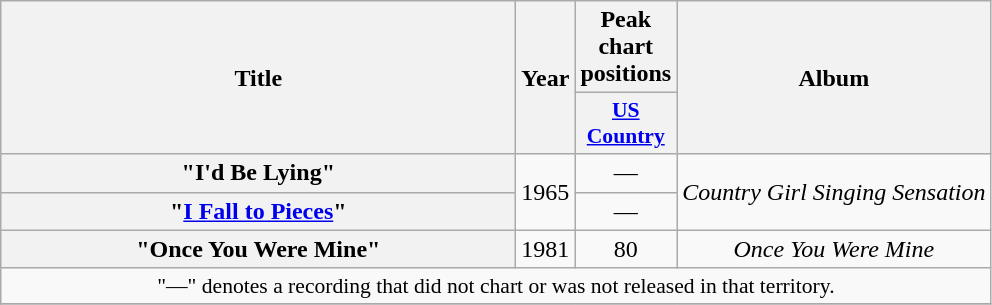<table class="wikitable plainrowheaders" style="text-align:center;" border="1">
<tr>
<th scope="col" rowspan="2" style="width:21em;">Title</th>
<th scope="col" rowspan="2">Year</th>
<th scope="col" colspan="1">Peak<br>chart<br>positions</th>
<th scope="col" rowspan="2">Album</th>
</tr>
<tr>
<th scope="col" style="width:3.5em;font-size:90%;"><a href='#'>US<br>Country</a><br></th>
</tr>
<tr>
<th scope="row">"I'd Be Lying"</th>
<td rowspan="2">1965</td>
<td>—</td>
<td rowspan="2"><em>Country Girl Singing Sensation</em></td>
</tr>
<tr>
<th scope="row">"<a href='#'>I Fall to Pieces</a>"</th>
<td>—</td>
</tr>
<tr>
<th scope="row">"Once You Were Mine"</th>
<td>1981</td>
<td>80</td>
<td><em>Once You Were Mine</em></td>
</tr>
<tr>
<td colspan="4" style="font-size:90%">"—" denotes a recording that did not chart or was not released in that territory.</td>
</tr>
<tr>
</tr>
</table>
